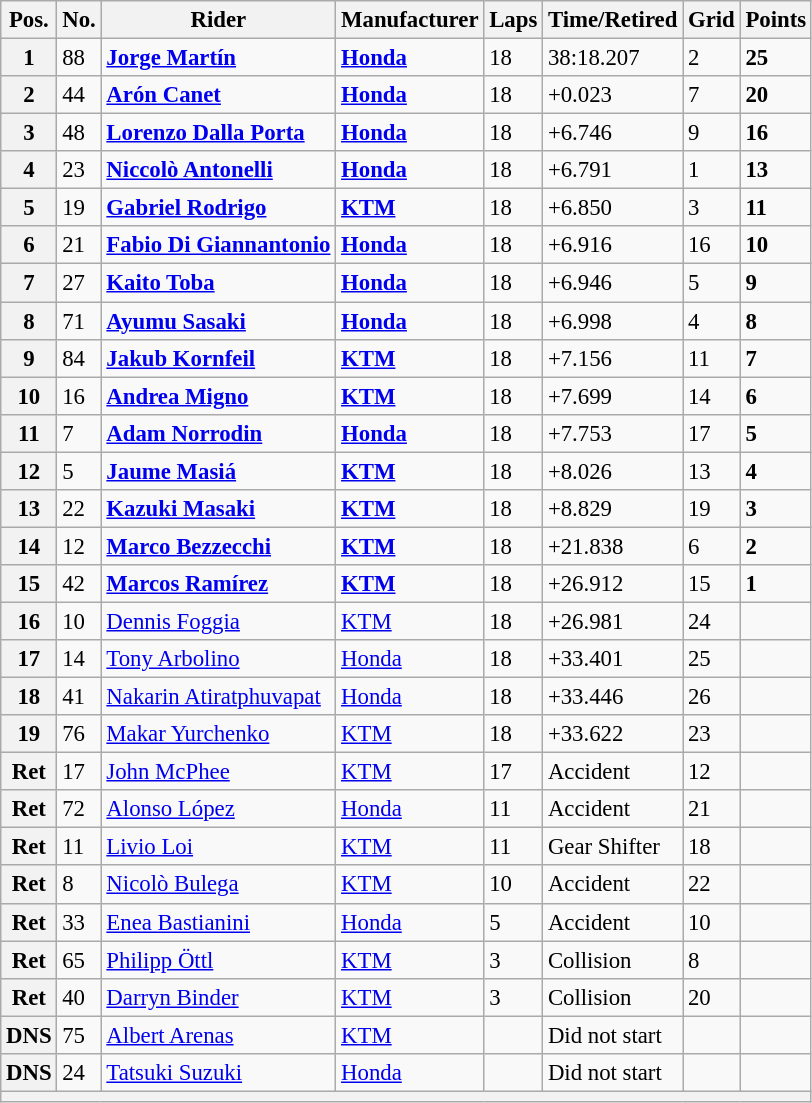<table class="wikitable" style="font-size: 95%;">
<tr>
<th>Pos.</th>
<th>No.</th>
<th>Rider</th>
<th>Manufacturer</th>
<th>Laps</th>
<th>Time/Retired</th>
<th>Grid</th>
<th>Points</th>
</tr>
<tr>
<th>1</th>
<td>88</td>
<td> <strong><a href='#'>Jorge Martín</a></strong></td>
<td><strong> <a href='#'>Honda</a></strong></td>
<td>18</td>
<td>38:18.207</td>
<td>2</td>
<td><strong>25</strong></td>
</tr>
<tr>
<th>2</th>
<td>44</td>
<td> <strong><a href='#'>Arón Canet</a></strong></td>
<td><strong><a href='#'>Honda</a></strong></td>
<td>18</td>
<td>+0.023</td>
<td>7</td>
<td><strong>20</strong></td>
</tr>
<tr>
<th>3</th>
<td>48</td>
<td> <strong><a href='#'>Lorenzo Dalla Porta</a></strong></td>
<td><strong><a href='#'>Honda</a></strong></td>
<td>18</td>
<td>+6.746</td>
<td>9</td>
<td><strong>16</strong></td>
</tr>
<tr>
<th>4</th>
<td>23</td>
<td> <strong><a href='#'>Niccolò Antonelli</a></strong></td>
<td><strong><a href='#'>Honda</a></strong></td>
<td>18</td>
<td>+6.791</td>
<td>1</td>
<td><strong>13</strong></td>
</tr>
<tr>
<th>5</th>
<td>19</td>
<td> <strong><a href='#'>Gabriel Rodrigo</a></strong></td>
<td><strong><a href='#'>KTM</a></strong></td>
<td>18</td>
<td>+6.850</td>
<td>3</td>
<td><strong>11</strong></td>
</tr>
<tr>
<th>6</th>
<td>21</td>
<td> <strong><a href='#'>Fabio Di Giannantonio</a></strong></td>
<td><strong><a href='#'>Honda</a></strong></td>
<td>18</td>
<td>+6.916</td>
<td>16</td>
<td><strong>10</strong></td>
</tr>
<tr>
<th>7</th>
<td>27</td>
<td> <strong><a href='#'>Kaito Toba</a></strong></td>
<td><strong><a href='#'>Honda</a></strong></td>
<td>18</td>
<td>+6.946</td>
<td>5</td>
<td><strong>9</strong></td>
</tr>
<tr>
<th>8</th>
<td>71</td>
<td> <strong><a href='#'>Ayumu Sasaki</a></strong></td>
<td><strong><a href='#'>Honda</a></strong></td>
<td>18</td>
<td>+6.998</td>
<td>4</td>
<td><strong>8</strong></td>
</tr>
<tr>
<th>9</th>
<td>84</td>
<td> <strong><a href='#'>Jakub Kornfeil</a></strong></td>
<td><strong><a href='#'>KTM</a></strong></td>
<td>18</td>
<td>+7.156</td>
<td>11</td>
<td><strong>7</strong></td>
</tr>
<tr>
<th>10</th>
<td>16</td>
<td> <strong><a href='#'>Andrea Migno</a></strong></td>
<td><strong><a href='#'>KTM</a></strong></td>
<td>18</td>
<td>+7.699</td>
<td>14</td>
<td><strong>6</strong></td>
</tr>
<tr>
<th>11</th>
<td>7</td>
<td> <strong><a href='#'>Adam Norrodin</a></strong></td>
<td><strong><a href='#'>Honda</a></strong></td>
<td>18</td>
<td>+7.753</td>
<td>17</td>
<td><strong>5</strong></td>
</tr>
<tr>
<th>12</th>
<td>5</td>
<td> <strong><a href='#'>Jaume Masiá</a></strong></td>
<td><strong><a href='#'>KTM</a></strong></td>
<td>18</td>
<td>+8.026</td>
<td>13</td>
<td><strong>4</strong></td>
</tr>
<tr>
<th>13</th>
<td>22</td>
<td> <strong><a href='#'>Kazuki Masaki</a></strong></td>
<td><strong><a href='#'>KTM</a></strong></td>
<td>18</td>
<td>+8.829</td>
<td>19</td>
<td><strong>3</strong></td>
</tr>
<tr>
<th>14</th>
<td>12</td>
<td> <strong><a href='#'>Marco Bezzecchi</a></strong></td>
<td><strong><a href='#'>KTM</a></strong></td>
<td>18</td>
<td>+21.838</td>
<td>6</td>
<td><strong>2</strong></td>
</tr>
<tr>
<th>15</th>
<td>42</td>
<td> <strong><a href='#'>Marcos Ramírez</a></strong></td>
<td><strong><a href='#'>KTM</a></strong></td>
<td>18</td>
<td>+26.912</td>
<td>15</td>
<td><strong>1</strong></td>
</tr>
<tr>
<th>16</th>
<td>10</td>
<td> <a href='#'>Dennis Foggia</a></td>
<td><a href='#'>KTM</a></td>
<td>18</td>
<td>+26.981</td>
<td>24</td>
<td></td>
</tr>
<tr>
<th>17</th>
<td>14</td>
<td> <a href='#'>Tony Arbolino</a></td>
<td><a href='#'>Honda</a></td>
<td>18</td>
<td>+33.401</td>
<td>25</td>
<td></td>
</tr>
<tr>
<th>18</th>
<td>41</td>
<td> <a href='#'>Nakarin Atiratphuvapat</a></td>
<td><a href='#'>Honda</a></td>
<td>18</td>
<td>+33.446</td>
<td>26</td>
<td></td>
</tr>
<tr>
<th>19</th>
<td>76</td>
<td> <a href='#'>Makar Yurchenko</a></td>
<td><a href='#'>KTM</a></td>
<td>18</td>
<td>+33.622</td>
<td>23</td>
<td></td>
</tr>
<tr>
<th>Ret</th>
<td>17</td>
<td> <a href='#'>John McPhee</a></td>
<td><a href='#'>KTM</a></td>
<td>17</td>
<td>Accident</td>
<td>12</td>
<td></td>
</tr>
<tr>
<th>Ret</th>
<td>72</td>
<td> <a href='#'>Alonso López</a></td>
<td><a href='#'>Honda</a></td>
<td>11</td>
<td>Accident</td>
<td>21</td>
<td></td>
</tr>
<tr>
<th>Ret</th>
<td>11</td>
<td> <a href='#'>Livio Loi</a></td>
<td><a href='#'>KTM</a></td>
<td>11</td>
<td>Gear Shifter</td>
<td>18</td>
<td></td>
</tr>
<tr>
<th>Ret</th>
<td>8</td>
<td> <a href='#'>Nicolò Bulega</a></td>
<td><a href='#'>KTM</a></td>
<td>10</td>
<td>Accident</td>
<td>22</td>
<td></td>
</tr>
<tr>
<th>Ret</th>
<td>33</td>
<td> <a href='#'>Enea Bastianini</a></td>
<td><a href='#'>Honda</a></td>
<td>5</td>
<td>Accident</td>
<td>10</td>
<td></td>
</tr>
<tr>
<th>Ret</th>
<td>65</td>
<td> <a href='#'>Philipp Öttl</a></td>
<td><a href='#'>KTM</a></td>
<td>3</td>
<td>Collision</td>
<td>8</td>
<td></td>
</tr>
<tr>
<th>Ret</th>
<td>40</td>
<td> <a href='#'>Darryn Binder</a></td>
<td><a href='#'>KTM</a></td>
<td>3</td>
<td>Collision</td>
<td>20</td>
<td></td>
</tr>
<tr>
<th>DNS</th>
<td>75</td>
<td> <a href='#'>Albert Arenas</a></td>
<td><a href='#'>KTM</a></td>
<td></td>
<td>Did not start</td>
<td></td>
<td></td>
</tr>
<tr>
<th>DNS</th>
<td>24</td>
<td> <a href='#'>Tatsuki Suzuki</a></td>
<td><a href='#'>Honda</a></td>
<td></td>
<td>Did not start</td>
<td></td>
<td></td>
</tr>
<tr>
<th colspan=8></th>
</tr>
</table>
